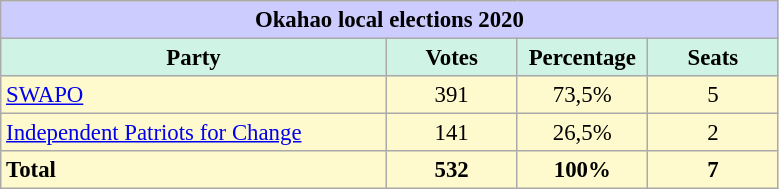<table class="wikitable" style="font-size:95%; text-align:center; background:#FFFACD ">
<tr>
<th style="background:#CCCCFF;" width=20 colspan=5>Okahao local elections 2020</th>
</tr>
<tr>
<th width=250 style=background:#cff3e4>Party</th>
<th width=80 style=background:#cff3e4>Votes</th>
<th width=80 style=background:#cff3e4>Percentage</th>
<th width=80 style=background:#cff3e4>Seats</th>
</tr>
<tr>
<td align=left><a href='#'>SWAPO</a></td>
<td>391</td>
<td>73,5%</td>
<td>5</td>
</tr>
<tr>
<td align=left><a href='#'>Independent Patriots for Change</a></td>
<td>141</td>
<td>26,5%</td>
<td>2</td>
</tr>
<tr>
<td align=left><strong>Total</strong></td>
<td><strong>532</strong></td>
<td><strong>100%</strong></td>
<td><strong>7</strong></td>
</tr>
</table>
